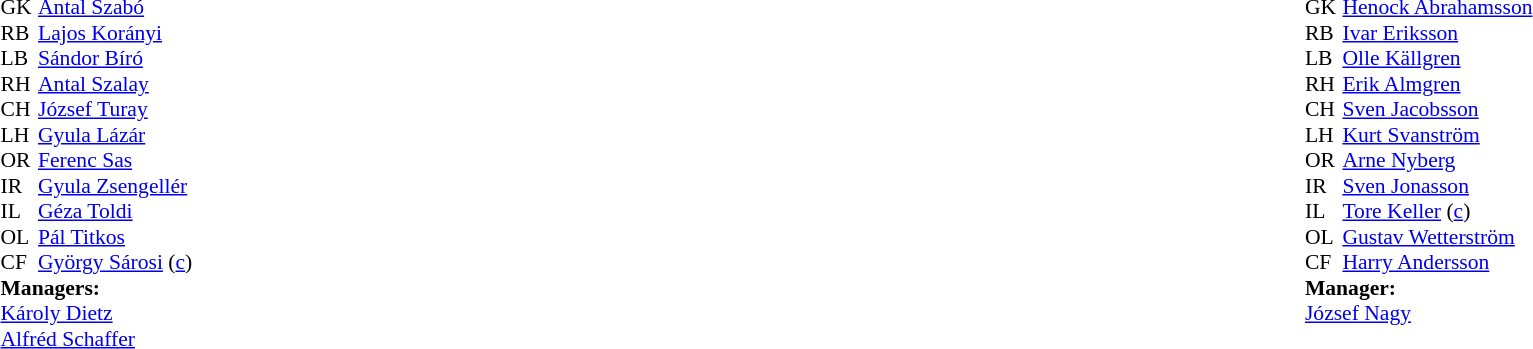<table width="100%">
<tr>
<td valign="top" width="50%"><br><table style="font-size: 90%" cellspacing="0" cellpadding="0">
<tr>
<th width="25"></th>
</tr>
<tr>
<td>GK</td>
<td><a href='#'>Antal Szabó</a></td>
</tr>
<tr>
<td>RB</td>
<td><a href='#'>Lajos Korányi</a></td>
</tr>
<tr>
<td>LB</td>
<td><a href='#'>Sándor Bíró</a></td>
</tr>
<tr>
<td>RH</td>
<td><a href='#'>Antal Szalay</a></td>
</tr>
<tr>
<td>CH</td>
<td><a href='#'>József Turay</a></td>
</tr>
<tr>
<td>LH</td>
<td><a href='#'>Gyula Lázár</a></td>
</tr>
<tr>
<td>OR</td>
<td><a href='#'>Ferenc Sas</a></td>
</tr>
<tr>
<td>IR</td>
<td><a href='#'>Gyula Zsengellér</a></td>
</tr>
<tr>
<td>IL</td>
<td><a href='#'>Géza Toldi</a></td>
</tr>
<tr>
<td>OL</td>
<td><a href='#'>Pál Titkos</a></td>
</tr>
<tr>
<td>CF</td>
<td><a href='#'>György Sárosi</a> (<a href='#'>c</a>)</td>
</tr>
<tr>
<td colspan="3"><strong>Managers:</strong></td>
</tr>
<tr>
<td colspan="3"><a href='#'>Károly Dietz</a><br><a href='#'>Alfréd Schaffer</a></td>
</tr>
</table>
</td>
<td valign="top"></td>
<td valign="top" width="50%"><br><table style="font-size: 90%" cellspacing="0" cellpadding="0" align=center>
<tr>
<th width="25"></th>
</tr>
<tr>
<td>GK</td>
<td><a href='#'>Henock Abrahamsson</a></td>
</tr>
<tr>
<td>RB</td>
<td><a href='#'>Ivar Eriksson</a></td>
</tr>
<tr>
<td>LB</td>
<td><a href='#'>Olle Källgren</a></td>
</tr>
<tr>
<td>RH</td>
<td><a href='#'>Erik Almgren</a></td>
</tr>
<tr>
<td>CH</td>
<td><a href='#'>Sven Jacobsson</a></td>
</tr>
<tr>
<td>LH</td>
<td><a href='#'>Kurt Svanström</a></td>
</tr>
<tr>
<td>OR</td>
<td><a href='#'>Arne Nyberg</a></td>
</tr>
<tr>
<td>IR</td>
<td><a href='#'>Sven Jonasson</a></td>
</tr>
<tr>
<td>IL</td>
<td><a href='#'>Tore Keller</a> (<a href='#'>c</a>)</td>
</tr>
<tr>
<td>OL</td>
<td><a href='#'>Gustav Wetterström</a></td>
</tr>
<tr>
<td>CF</td>
<td><a href='#'>Harry Andersson</a></td>
</tr>
<tr>
<td colspan="3"><strong>Manager:</strong></td>
</tr>
<tr>
<td colspan="3"> <a href='#'>József Nagy</a></td>
</tr>
</table>
</td>
</tr>
</table>
